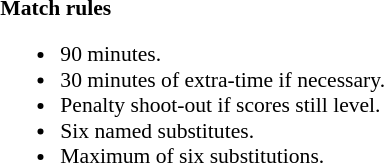<table width=82% style="font-size:90%">
<tr>
<td width=50% valign=top></td>
<td width=50% valign=top><br><strong>Match rules</strong><ul><li>90 minutes.</li><li>30 minutes of extra-time if necessary.</li><li>Penalty shoot-out if scores still level.</li><li>Six named substitutes.</li><li>Maximum of six substitutions.</li></ul></td>
</tr>
</table>
